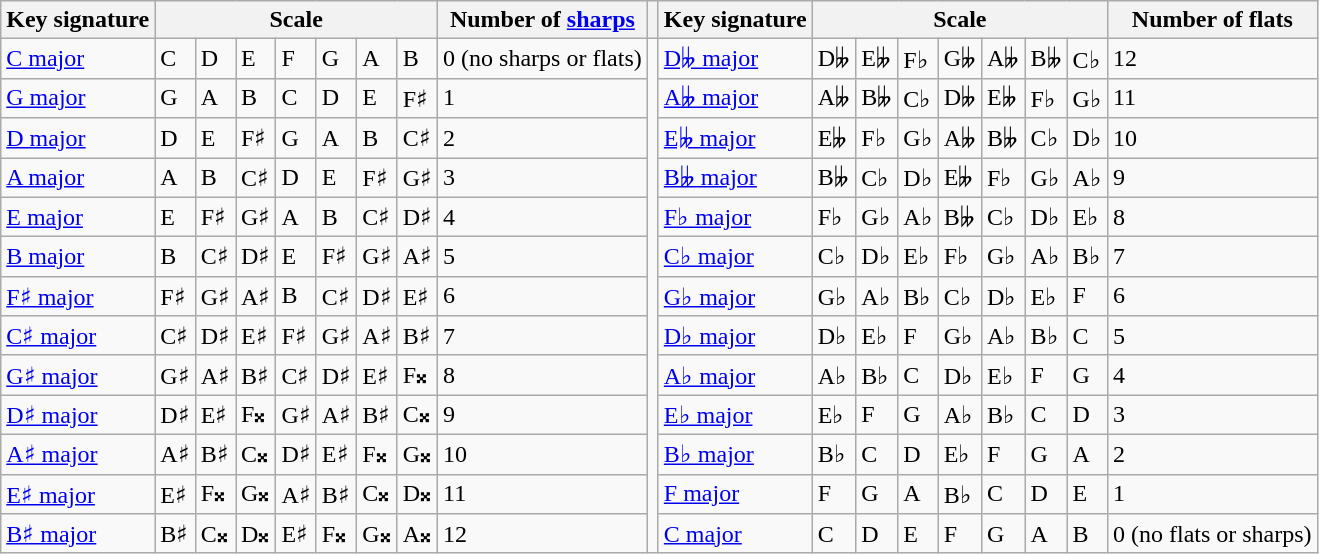<table class="wikitable">
<tr>
<th>Key signature</th>
<th colspan="7">Scale</th>
<th>Number of <a href='#'>sharps</a></th>
<th></th>
<th>Key signature</th>
<th colspan="7">Scale</th>
<th>Number of flats</th>
</tr>
<tr>
<td><a href='#'>C major</a></td>
<td>C</td>
<td>D</td>
<td>E</td>
<td>F</td>
<td>G</td>
<td>A</td>
<td>B</td>
<td>0 (no sharps or flats)</td>
<td rowspan="13"></td>
<td><a href='#'>D𝄫 major</a></td>
<td>D𝄫</td>
<td>E𝄫</td>
<td>F♭</td>
<td>G𝄫</td>
<td>A𝄫</td>
<td>B𝄫</td>
<td>C♭</td>
<td>12</td>
</tr>
<tr>
<td><a href='#'>G major</a></td>
<td>G</td>
<td>A</td>
<td>B</td>
<td>C</td>
<td>D</td>
<td>E</td>
<td>F♯</td>
<td>1</td>
<td><a href='#'>A𝄫 major</a></td>
<td>A𝄫</td>
<td>B𝄫</td>
<td>C♭</td>
<td>D𝄫</td>
<td>E𝄫</td>
<td>F♭</td>
<td>G♭</td>
<td>11</td>
</tr>
<tr>
<td><a href='#'>D major</a></td>
<td>D</td>
<td>E</td>
<td>F♯</td>
<td>G</td>
<td>A</td>
<td>B</td>
<td>C♯</td>
<td>2</td>
<td><a href='#'>E𝄫 major</a></td>
<td>E𝄫</td>
<td>F♭</td>
<td>G♭</td>
<td>A𝄫</td>
<td>B𝄫</td>
<td>C♭</td>
<td>D♭</td>
<td>10</td>
</tr>
<tr>
<td><a href='#'>A major</a></td>
<td>A</td>
<td>B</td>
<td>C♯</td>
<td>D</td>
<td>E</td>
<td>F♯</td>
<td>G♯</td>
<td>3</td>
<td><a href='#'>B𝄫 major</a></td>
<td>B𝄫</td>
<td>C♭</td>
<td>D♭</td>
<td>E𝄫</td>
<td>F♭</td>
<td>G♭</td>
<td>A♭</td>
<td>9</td>
</tr>
<tr>
<td><a href='#'>E major</a></td>
<td>E</td>
<td>F♯</td>
<td>G♯</td>
<td>A</td>
<td>B</td>
<td>C♯</td>
<td>D♯</td>
<td>4</td>
<td><a href='#'>F♭ major</a></td>
<td>F♭</td>
<td>G♭</td>
<td>A♭</td>
<td>B𝄫</td>
<td>C♭</td>
<td>D♭</td>
<td>E♭</td>
<td>8</td>
</tr>
<tr>
<td><a href='#'>B major</a></td>
<td>B</td>
<td>C♯</td>
<td>D♯</td>
<td>E</td>
<td>F♯</td>
<td>G♯</td>
<td>A♯</td>
<td>5</td>
<td><a href='#'>C♭ major</a></td>
<td>C♭</td>
<td>D♭</td>
<td>E♭</td>
<td>F♭</td>
<td>G♭</td>
<td>A♭</td>
<td>B♭</td>
<td>7</td>
</tr>
<tr>
<td><a href='#'>F♯ major</a></td>
<td>F♯</td>
<td>G♯</td>
<td>A♯</td>
<td>B</td>
<td>C♯</td>
<td>D♯</td>
<td>E♯</td>
<td>6</td>
<td><a href='#'>G♭ major</a></td>
<td>G♭</td>
<td>A♭</td>
<td>B♭</td>
<td>C♭</td>
<td>D♭</td>
<td>E♭</td>
<td>F</td>
<td>6</td>
</tr>
<tr>
<td><a href='#'>C♯ major</a></td>
<td>C♯</td>
<td>D♯</td>
<td>E♯</td>
<td>F♯</td>
<td>G♯</td>
<td>A♯</td>
<td>B♯</td>
<td>7</td>
<td><a href='#'>D♭ major</a></td>
<td>D♭</td>
<td>E♭</td>
<td>F</td>
<td>G♭</td>
<td>A♭</td>
<td>B♭</td>
<td>C</td>
<td>5</td>
</tr>
<tr>
<td><a href='#'>G♯ major</a></td>
<td>G♯</td>
<td>A♯</td>
<td>B♯</td>
<td>C♯</td>
<td>D♯</td>
<td>E♯</td>
<td>F𝄪</td>
<td>8</td>
<td><a href='#'>A♭ major</a></td>
<td>A♭</td>
<td>B♭</td>
<td>C</td>
<td>D♭</td>
<td>E♭</td>
<td>F</td>
<td>G</td>
<td>4</td>
</tr>
<tr>
<td><a href='#'>D♯ major</a></td>
<td>D♯</td>
<td>E♯</td>
<td>F𝄪</td>
<td>G♯</td>
<td>A♯</td>
<td>B♯</td>
<td>C𝄪</td>
<td>9</td>
<td><a href='#'>E♭ major</a></td>
<td>E♭</td>
<td>F</td>
<td>G</td>
<td>A♭</td>
<td>B♭</td>
<td>C</td>
<td>D</td>
<td>3</td>
</tr>
<tr>
<td><a href='#'>A♯ major</a></td>
<td>A♯</td>
<td>B♯</td>
<td>C𝄪</td>
<td>D♯</td>
<td>E♯</td>
<td>F𝄪</td>
<td>G𝄪</td>
<td>10</td>
<td><a href='#'>B♭ major</a></td>
<td>B♭</td>
<td>C</td>
<td>D</td>
<td>E♭</td>
<td>F</td>
<td>G</td>
<td>A</td>
<td>2</td>
</tr>
<tr>
<td><a href='#'>E♯ major</a></td>
<td>E♯</td>
<td>F𝄪</td>
<td>G𝄪</td>
<td>A♯</td>
<td>B♯</td>
<td>C𝄪</td>
<td>D𝄪</td>
<td>11</td>
<td><a href='#'>F major</a></td>
<td>F</td>
<td>G</td>
<td>A</td>
<td>B♭</td>
<td>C</td>
<td>D</td>
<td>E</td>
<td>1</td>
</tr>
<tr>
<td><a href='#'>B♯ major</a></td>
<td>B♯</td>
<td>C𝄪</td>
<td>D𝄪</td>
<td>E♯</td>
<td>F𝄪</td>
<td>G𝄪</td>
<td>A𝄪</td>
<td>12</td>
<td><a href='#'>C major</a></td>
<td>C</td>
<td>D</td>
<td>E</td>
<td>F</td>
<td>G</td>
<td>A</td>
<td>B</td>
<td>0  (no flats or sharps)</td>
</tr>
</table>
